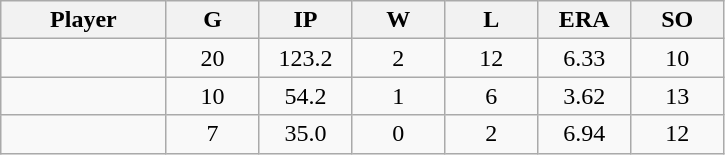<table class="wikitable sortable">
<tr>
<th bgcolor="#DDDDFF" width="16%">Player</th>
<th bgcolor="#DDDDFF" width="9%">G</th>
<th bgcolor="#DDDDFF" width="9%">IP</th>
<th bgcolor="#DDDDFF" width="9%">W</th>
<th bgcolor="#DDDDFF" width="9%">L</th>
<th bgcolor="#DDDDFF" width="9%">ERA</th>
<th bgcolor="#DDDDFF" width="9%">SO</th>
</tr>
<tr align="center">
<td></td>
<td>20</td>
<td>123.2</td>
<td>2</td>
<td>12</td>
<td>6.33</td>
<td>10</td>
</tr>
<tr align="center">
<td></td>
<td>10</td>
<td>54.2</td>
<td>1</td>
<td>6</td>
<td>3.62</td>
<td>13</td>
</tr>
<tr align="center">
<td></td>
<td>7</td>
<td>35.0</td>
<td>0</td>
<td>2</td>
<td>6.94</td>
<td>12</td>
</tr>
</table>
